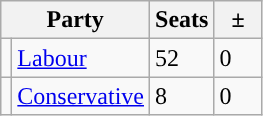<table class="wikitable">
<tr>
<th colspan="2">Party</th>
<th>Seats</th>
<th>  ±  </th>
</tr>
<tr>
<td style="background-color: "></td>
<td><a href='#'>Labour</a></td>
<td>52</td>
<td>0</td>
</tr>
<tr>
<td style="background-color: "></td>
<td><a href='#'>Conservative</a></td>
<td>8</td>
<td>0</td>
</tr>
</table>
